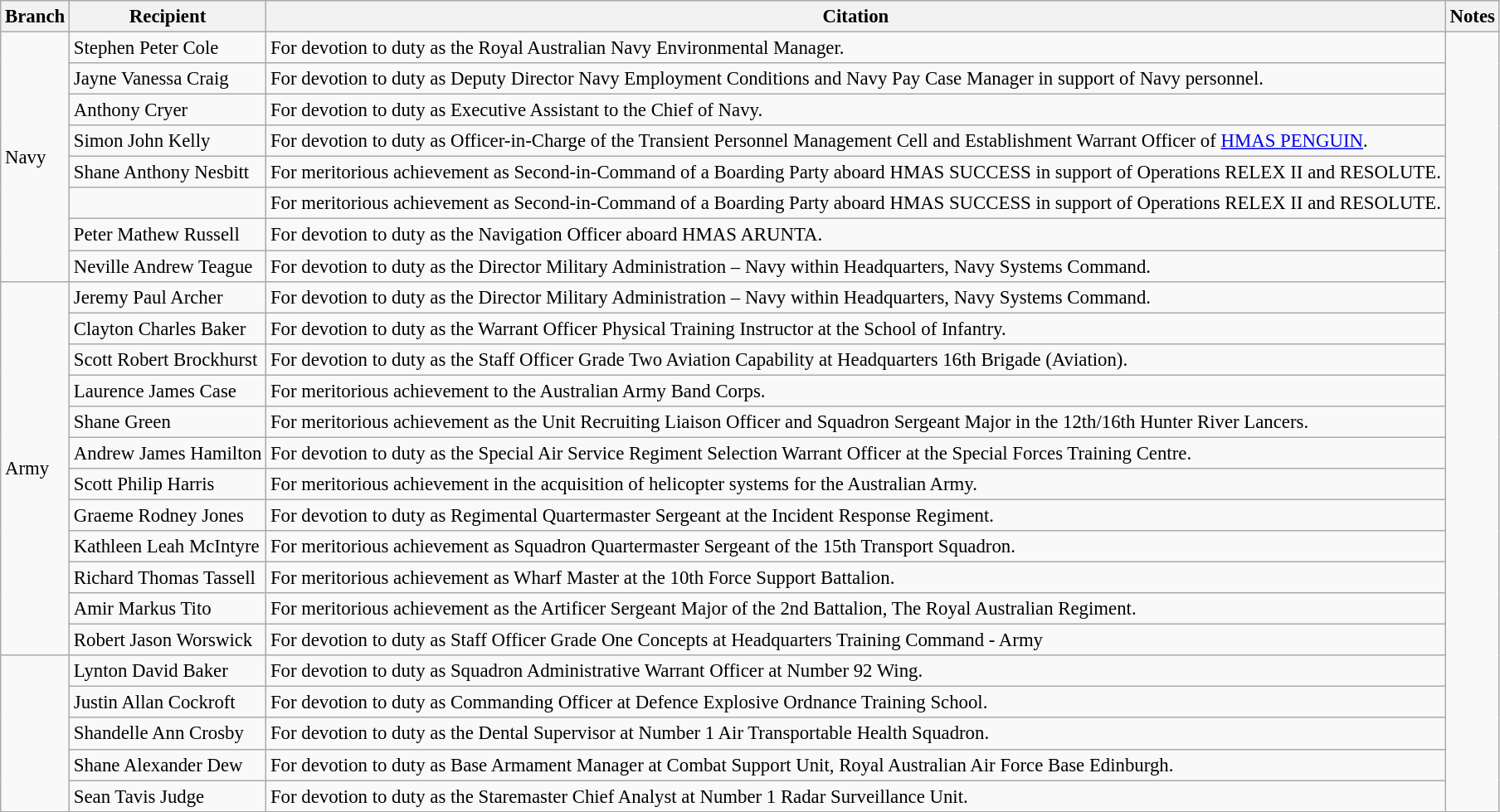<table class="wikitable" style="font-size:95%;">
<tr>
<th>Branch</th>
<th>Recipient</th>
<th>Citation</th>
<th>Notes</th>
</tr>
<tr>
<td rowspan=8>Navy</td>
<td> Stephen Peter Cole </td>
<td>For devotion to duty as the Royal Australian Navy Environmental Manager.</td>
<td rowspan=25></td>
</tr>
<tr>
<td> Jayne Vanessa Craig </td>
<td>For devotion to duty as Deputy Director Navy Employment Conditions and Navy Pay Case Manager in support of Navy personnel.</td>
</tr>
<tr>
<td> Anthony Cryer</td>
<td>For devotion to duty as Executive Assistant to the Chief of Navy.</td>
</tr>
<tr>
<td> Simon John Kelly</td>
<td>For devotion to duty as Officer-in-Charge of the Transient Personnel Management Cell and Establishment Warrant Officer of <a href='#'>HMAS PENGUIN</a>.</td>
</tr>
<tr>
<td> Shane Anthony Nesbitt</td>
<td>For meritorious achievement as Second-in-Command of a Boarding Party aboard HMAS SUCCESS in support of Operations RELEX II and RESOLUTE.</td>
</tr>
<tr>
<td></td>
<td>For meritorious achievement as Second-in-Command of a Boarding Party aboard HMAS SUCCESS in support of Operations RELEX II and RESOLUTE.</td>
</tr>
<tr>
<td> Peter Mathew Russell </td>
<td>For devotion to duty as the Navigation Officer aboard HMAS ARUNTA.</td>
</tr>
<tr>
<td> Neville Andrew Teague </td>
<td>For devotion to duty as the Director Military Administration – Navy within Headquarters, Navy Systems Command.</td>
</tr>
<tr>
<td rowspan=12>Army</td>
<td> Jeremy Paul Archer</td>
<td>For devotion to duty as the Director Military Administration – Navy within Headquarters, Navy Systems Command.</td>
</tr>
<tr>
<td> Clayton Charles Baker</td>
<td>For devotion to duty as the Warrant Officer Physical Training Instructor at the School of Infantry.</td>
</tr>
<tr>
<td> Scott Robert Brockhurst</td>
<td>For devotion to duty as the Staff Officer Grade Two Aviation Capability at Headquarters 16th Brigade (Aviation).</td>
</tr>
<tr>
<td> Laurence James Case</td>
<td>For meritorious achievement to the Australian Army Band Corps.</td>
</tr>
<tr>
<td> Shane Green</td>
<td>For meritorious achievement as the Unit Recruiting Liaison Officer and Squadron Sergeant Major in the 12th/16th Hunter River Lancers.</td>
</tr>
<tr>
<td> Andrew James Hamilton</td>
<td>For devotion to duty as the Special Air Service Regiment Selection Warrant Officer at the Special Forces Training Centre.</td>
</tr>
<tr>
<td> Scott Philip Harris</td>
<td>For meritorious achievement in the acquisition of helicopter systems for the Australian Army.</td>
</tr>
<tr>
<td> Graeme Rodney Jones</td>
<td>For devotion to duty as Regimental Quartermaster Sergeant at the Incident Response Regiment.</td>
</tr>
<tr>
<td> Kathleen Leah McIntyre</td>
<td>For meritorious achievement as Squadron Quartermaster Sergeant of the 15th Transport Squadron.</td>
</tr>
<tr>
<td> Richard Thomas Tassell</td>
<td>For meritorious achievement as Wharf Master at the 10th Force Support Battalion.</td>
</tr>
<tr>
<td> Amir Markus Tito</td>
<td>For meritorious achievement as the Artificer Sergeant Major of the 2nd Battalion, The Royal Australian Regiment.</td>
</tr>
<tr>
<td> Robert Jason Worswick</td>
<td>For devotion to duty as Staff Officer Grade One Concepts at Headquarters Training Command - Army</td>
</tr>
<tr>
<td rowspan=5></td>
<td> Lynton David Baker</td>
<td>For devotion to duty as Squadron Administrative Warrant Officer at Number 92 Wing.</td>
</tr>
<tr>
<td> Justin Allan Cockroft</td>
<td>For devotion to duty as Commanding Officer at Defence Explosive Ordnance Training School.</td>
</tr>
<tr>
<td> Shandelle Ann Crosby</td>
<td>For devotion to duty as the Dental Supervisor at Number 1 Air Transportable Health Squadron.</td>
</tr>
<tr>
<td> Shane Alexander Dew</td>
<td>For devotion to duty as Base Armament Manager at Combat Support Unit, Royal Australian Air Force Base Edinburgh.</td>
</tr>
<tr>
<td> Sean Tavis Judge</td>
<td>For devotion to duty as the Staremaster Chief Analyst at Number 1 Radar Surveillance Unit.</td>
</tr>
</table>
